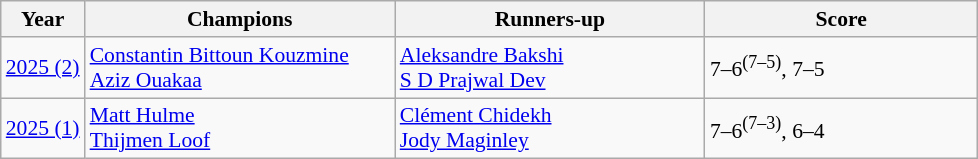<table class="wikitable" style="font-size:90%">
<tr>
<th>Year</th>
<th width="200">Champions</th>
<th width="200">Runners-up</th>
<th width="175">Score</th>
</tr>
<tr>
<td><a href='#'>2025 (2)</a></td>
<td> <a href='#'>Constantin Bittoun Kouzmine</a><br> <a href='#'>Aziz Ouakaa</a></td>
<td> <a href='#'>Aleksandre Bakshi</a><br> <a href='#'>S D Prajwal Dev</a></td>
<td>7–6<sup>(7–5)</sup>, 7–5</td>
</tr>
<tr>
<td><a href='#'>2025 (1)</a></td>
<td> <a href='#'>Matt Hulme</a><br> <a href='#'>Thijmen Loof</a></td>
<td> <a href='#'>Clément Chidekh</a><br> <a href='#'>Jody Maginley</a></td>
<td>7–6<sup>(7–3)</sup>, 6–4</td>
</tr>
</table>
